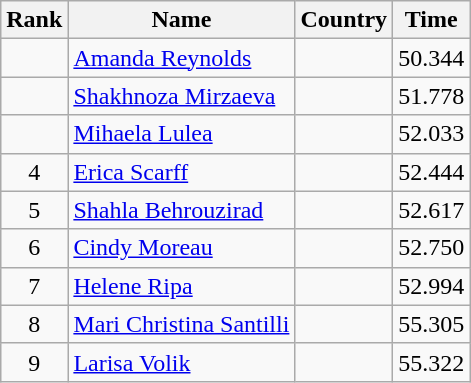<table class="wikitable" style="text-align:center">
<tr>
<th>Rank</th>
<th>Name</th>
<th>Country</th>
<th>Time</th>
</tr>
<tr>
<td></td>
<td align="left"><a href='#'>Amanda Reynolds</a></td>
<td align="left"></td>
<td>50.344</td>
</tr>
<tr>
<td></td>
<td align="left"><a href='#'>Shakhnoza Mirzaeva</a></td>
<td align="left"></td>
<td>51.778</td>
</tr>
<tr>
<td></td>
<td align="left"><a href='#'>Mihaela Lulea</a></td>
<td align="left"></td>
<td>52.033</td>
</tr>
<tr>
<td>4</td>
<td align="left"><a href='#'>Erica Scarff</a></td>
<td align="left"></td>
<td>52.444</td>
</tr>
<tr>
<td>5</td>
<td align="left"><a href='#'>Shahla Behrouzirad</a></td>
<td align="left"></td>
<td>52.617</td>
</tr>
<tr>
<td>6</td>
<td align="left"><a href='#'>Cindy Moreau</a></td>
<td align="left"></td>
<td>52.750</td>
</tr>
<tr>
<td>7</td>
<td align="left"><a href='#'>Helene Ripa</a></td>
<td align="left"></td>
<td>52.994</td>
</tr>
<tr>
<td>8</td>
<td align="left"><a href='#'>Mari Christina Santilli</a></td>
<td align="left"></td>
<td>55.305</td>
</tr>
<tr>
<td>9</td>
<td align="left"><a href='#'>Larisa Volik</a></td>
<td align="left"></td>
<td>55.322</td>
</tr>
</table>
